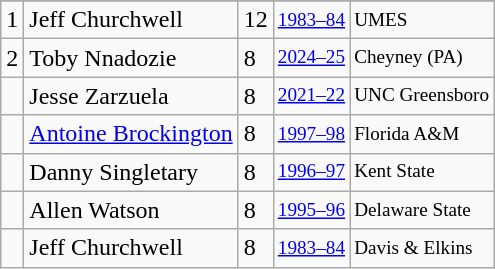<table class="wikitable">
<tr>
</tr>
<tr>
<td>1</td>
<td>Jeff Churchwell</td>
<td>12</td>
<td style="font-size:80%;"><a href='#'>1983–84</a></td>
<td style="font-size:80%;">UMES</td>
</tr>
<tr>
<td>2</td>
<td>Toby Nnadozie</td>
<td>8</td>
<td style="font-size:80%;"><a href='#'>2024–25</a></td>
<td style="font-size:80%;">Cheyney (PA)</td>
</tr>
<tr>
<td></td>
<td>Jesse Zarzuela</td>
<td>8</td>
<td style="font-size:80%;"><a href='#'>2021–22</a></td>
<td style="font-size:80%;">UNC Greensboro</td>
</tr>
<tr>
<td></td>
<td><a href='#'>Antoine Brockington</a></td>
<td>8</td>
<td style="font-size:80%;"><a href='#'>1997–98</a></td>
<td style="font-size:80%;">Florida A&M</td>
</tr>
<tr>
<td></td>
<td>Danny Singletary</td>
<td>8</td>
<td style="font-size:80%;"><a href='#'>1996–97</a></td>
<td style="font-size:80%;">Kent State</td>
</tr>
<tr>
<td></td>
<td>Allen Watson</td>
<td>8</td>
<td style="font-size:80%;"><a href='#'>1995–96</a></td>
<td style="font-size:80%;">Delaware State</td>
</tr>
<tr>
<td></td>
<td>Jeff Churchwell</td>
<td>8</td>
<td style="font-size:80%;"><a href='#'>1983–84</a></td>
<td style="font-size:80%;">Davis & Elkins</td>
</tr>
</table>
